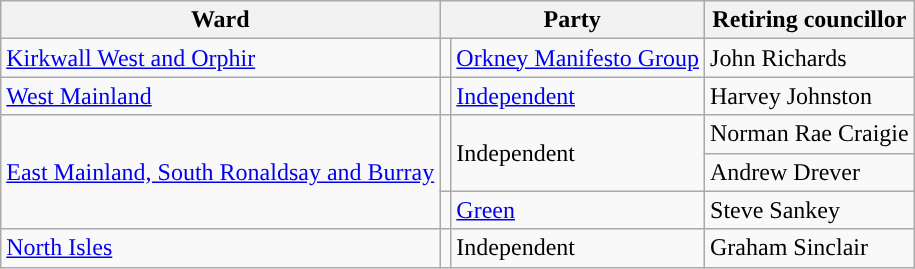<table class="wikitable sortable">
<tr>
<th>Ward</th>
<th colspan="2">Party</th>
<th>Retiring councillor</th>
</tr>
<tr>
<td><a href='#'>Kirkwall West and Orphir</a></td>
<td style="background-color: "></td>
<td><a href='#'>Orkney Manifesto Group</a></td>
<td>John Richards</td>
</tr>
<tr>
<td><a href='#'>West Mainland</a></td>
<td style="background-color: "></td>
<td><a href='#'>Independent</a></td>
<td>Harvey Johnston</td>
</tr>
<tr>
<td rowspan="3"><a href='#'>East Mainland, South Ronaldsay and Burray</a></td>
<td rowspan="2" style="background-color: "></td>
<td rowspan="2">Independent</td>
<td>Norman Rae Craigie</td>
</tr>
<tr>
<td>Andrew Drever</td>
</tr>
<tr>
<td style="background-color: "></td>
<td><a href='#'>Green</a></td>
<td>Steve Sankey</td>
</tr>
<tr>
<td><a href='#'>North Isles</a></td>
<td style="background-color: "></td>
<td>Independent</td>
<td>Graham Sinclair</td>
</tr>
</table>
